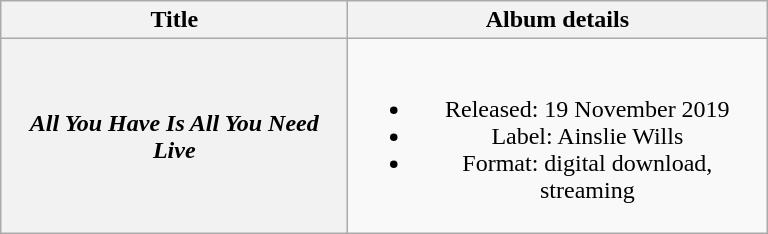<table class="wikitable plainrowheaders" style="text-align:center;">
<tr>
<th scope="col" style="width:14em;">Title</th>
<th scope="col" style="width:17em;">Album details</th>
</tr>
<tr>
<th scope="row"><em>All You Have Is All You Need Live</em></th>
<td><br><ul><li>Released: 19 November 2019</li><li>Label: Ainslie Wills</li><li>Format: digital download, streaming</li></ul></td>
</tr>
</table>
